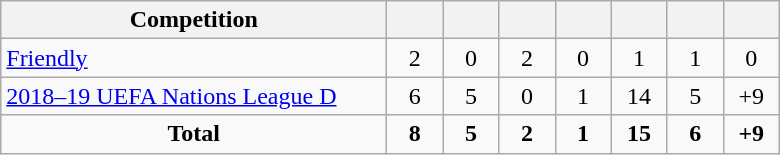<table class="wikitable" style="text-align: center;">
<tr>
<th width=250>Competition</th>
<th width=30></th>
<th width=30></th>
<th width=30></th>
<th width=30></th>
<th width=30></th>
<th width=30></th>
<th width=30></th>
</tr>
<tr>
<td align=left><a href='#'>Friendly</a></td>
<td>2</td>
<td>0</td>
<td>2</td>
<td>0</td>
<td>1</td>
<td>1</td>
<td>0</td>
</tr>
<tr>
<td align=left><a href='#'>2018–19 UEFA Nations League D</a></td>
<td>6</td>
<td>5</td>
<td>0</td>
<td>1</td>
<td>14</td>
<td>5</td>
<td>+9</td>
</tr>
<tr>
<td><strong>Total</strong></td>
<td><strong>8</strong></td>
<td><strong>5</strong></td>
<td><strong>2</strong></td>
<td><strong>1</strong></td>
<td><strong>15</strong></td>
<td><strong>6</strong></td>
<td><strong>+9</strong></td>
</tr>
</table>
